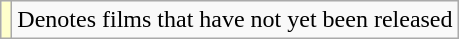<table class="wikitable">
<tr>
<td style="background:#ffc;"></td>
<td>Denotes films that have not yet been released</td>
</tr>
</table>
